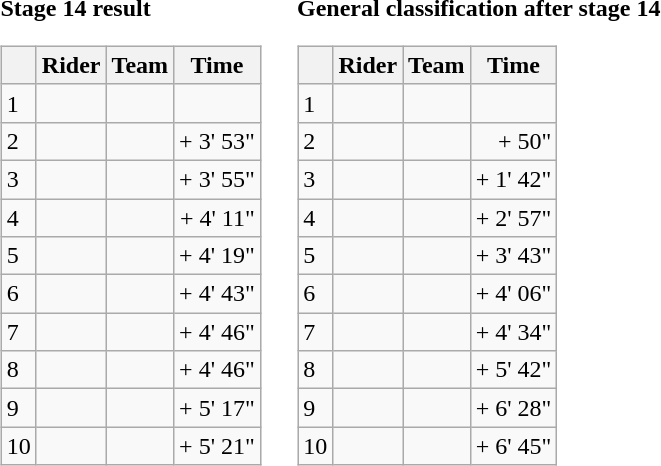<table>
<tr>
<td><strong>Stage 14 result</strong><br><table class="wikitable">
<tr>
<th></th>
<th>Rider</th>
<th>Team</th>
<th>Time</th>
</tr>
<tr>
<td>1</td>
<td></td>
<td></td>
<td align="right"></td>
</tr>
<tr>
<td>2</td>
<td> </td>
<td></td>
<td align="right">+ 3' 53"</td>
</tr>
<tr>
<td>3</td>
<td> </td>
<td></td>
<td align="right">+ 3' 55"</td>
</tr>
<tr>
<td>4</td>
<td></td>
<td></td>
<td align="right">+ 4' 11"</td>
</tr>
<tr>
<td>5</td>
<td></td>
<td></td>
<td align="right">+ 4' 19"</td>
</tr>
<tr>
<td>6</td>
<td></td>
<td></td>
<td align="right">+ 4' 43"</td>
</tr>
<tr>
<td>7</td>
<td></td>
<td></td>
<td align="right">+ 4' 46"</td>
</tr>
<tr>
<td>8</td>
<td></td>
<td></td>
<td align="right">+ 4' 46"</td>
</tr>
<tr>
<td>9</td>
<td></td>
<td></td>
<td align="right">+ 5' 17"</td>
</tr>
<tr>
<td>10</td>
<td></td>
<td></td>
<td align="right">+ 5' 21"</td>
</tr>
</table>
</td>
<td></td>
<td><strong>General classification after stage 14</strong><br><table class="wikitable">
<tr>
<th></th>
<th>Rider</th>
<th>Team</th>
<th>Time</th>
</tr>
<tr>
<td>1</td>
<td> </td>
<td></td>
<td align="right"></td>
</tr>
<tr>
<td>2</td>
<td> </td>
<td></td>
<td align="right">+ 50"</td>
</tr>
<tr>
<td>3</td>
<td> </td>
<td></td>
<td align="right">+ 1' 42"</td>
</tr>
<tr>
<td>4</td>
<td></td>
<td></td>
<td align="right">+ 2' 57"</td>
</tr>
<tr>
<td>5</td>
<td></td>
<td></td>
<td align="right">+ 3' 43"</td>
</tr>
<tr>
<td>6</td>
<td></td>
<td></td>
<td align="right">+ 4' 06"</td>
</tr>
<tr>
<td>7</td>
<td></td>
<td></td>
<td align="right">+ 4' 34"</td>
</tr>
<tr>
<td>8</td>
<td></td>
<td></td>
<td align="right">+ 5' 42"</td>
</tr>
<tr>
<td>9</td>
<td></td>
<td></td>
<td align="right">+ 6' 28"</td>
</tr>
<tr>
<td>10</td>
<td></td>
<td></td>
<td align="right">+ 6' 45"</td>
</tr>
</table>
</td>
</tr>
</table>
